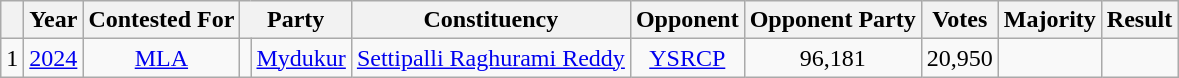<table class="wikitable">
<tr>
<th></th>
<th>Year</th>
<th>Contested For</th>
<th colspan="2">Party</th>
<th>Constituency</th>
<th>Opponent</th>
<th>Opponent Party</th>
<th>Votes</th>
<th>Majority</th>
<th>Result</th>
</tr>
<tr style="text-align: center;">
<td>1</td>
<td><a href='#'>2024</a></td>
<td><a href='#'>MLA</a></td>
<td></td>
<td><a href='#'>Mydukur</a></td>
<td><a href='#'>Settipalli Raghurami Reddy</a></td>
<td><a href='#'>YSRCP</a></td>
<td>96,181</td>
<td>20,950</td>
<td></td>
</tr>
</table>
